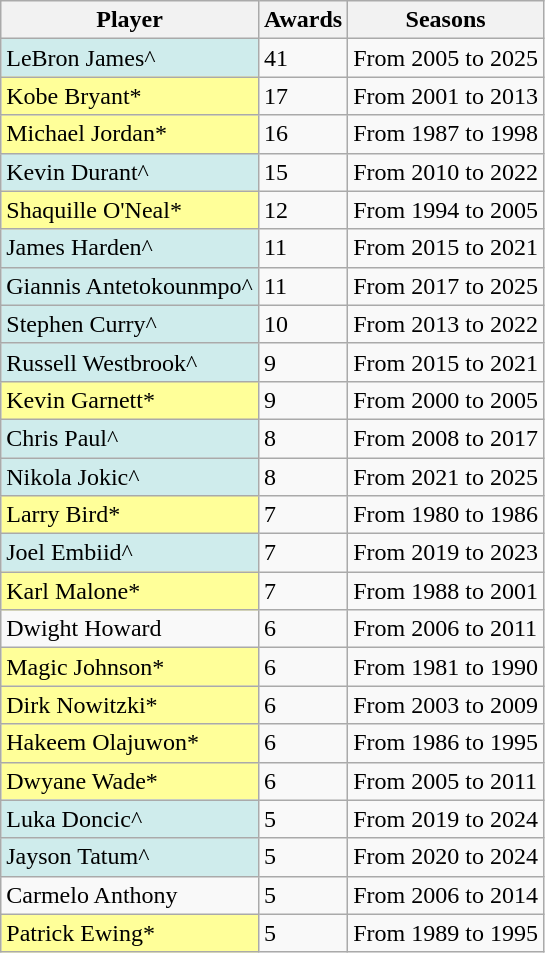<table class="wikitable sortable">
<tr>
<th>Player</th>
<th>Awards</th>
<th>Seasons</th>
</tr>
<tr>
<td bgcolor="#CFECEC">LeBron James^</td>
<td>41</td>
<td>From 2005 to 2025</td>
</tr>
<tr>
<td bgcolor="#FFFF99">Kobe Bryant*</td>
<td>17</td>
<td>From 2001 to 2013</td>
</tr>
<tr>
<td bgcolor="#FFFF99">Michael Jordan*</td>
<td>16</td>
<td>From 1987 to 1998</td>
</tr>
<tr>
<td bgcolor="#CFECEC">Kevin Durant^</td>
<td>15</td>
<td>From 2010 to 2022</td>
</tr>
<tr>
<td bgcolor="#FFFF99">Shaquille O'Neal*</td>
<td>12</td>
<td>From 1994 to 2005</td>
</tr>
<tr>
<td bgcolor="#CFECEC">James Harden^</td>
<td>11</td>
<td>From 2015 to 2021</td>
</tr>
<tr>
<td bgcolor="#CFECEC">Giannis Antetokounmpo^</td>
<td>11</td>
<td>From 2017 to 2025</td>
</tr>
<tr>
<td bgcolor="#CFECEC">Stephen Curry^</td>
<td>10</td>
<td>From 2013 to 2022</td>
</tr>
<tr>
<td bgcolor="#CFECEC">Russell Westbrook^</td>
<td>9</td>
<td>From 2015 to 2021</td>
</tr>
<tr>
<td bgcolor="#FFFF99">Kevin Garnett*</td>
<td>9</td>
<td>From 2000 to 2005</td>
</tr>
<tr>
<td bgcolor="#CFECEC">Chris Paul^</td>
<td>8</td>
<td>From 2008 to 2017</td>
</tr>
<tr>
<td bgcolor="#CFECEC">Nikola Jokic^</td>
<td>8</td>
<td>From 2021 to 2025</td>
</tr>
<tr>
<td bgcolor="#FFFF99">Larry Bird*</td>
<td>7</td>
<td>From 1980 to 1986</td>
</tr>
<tr>
<td bgcolor="#CFECEC">Joel Embiid^</td>
<td>7</td>
<td>From 2019 to 2023</td>
</tr>
<tr>
<td bgcolor="#FFFF99">Karl Malone*</td>
<td>7</td>
<td>From 1988 to 2001</td>
</tr>
<tr>
<td>Dwight Howard</td>
<td>6</td>
<td>From 2006 to 2011</td>
</tr>
<tr>
<td bgcolor="#FFFF99">Magic Johnson*</td>
<td>6</td>
<td>From 1981 to 1990</td>
</tr>
<tr>
<td bgcolor="#FFFF99">Dirk Nowitzki*</td>
<td>6</td>
<td>From 2003 to 2009</td>
</tr>
<tr>
<td bgcolor="#FFFF99">Hakeem Olajuwon*</td>
<td>6</td>
<td>From 1986 to 1995</td>
</tr>
<tr>
<td bgcolor="#FFFF99">Dwyane Wade*</td>
<td>6</td>
<td>From 2005 to 2011</td>
</tr>
<tr>
<td bgcolor="#CFECEC">Luka Doncic^</td>
<td>5</td>
<td>From 2019 to 2024</td>
</tr>
<tr>
<td bgcolor="#CFECEC">Jayson Tatum^</td>
<td>5</td>
<td>From 2020 to 2024</td>
</tr>
<tr>
<td>Carmelo Anthony</td>
<td>5</td>
<td>From 2006 to 2014</td>
</tr>
<tr>
<td bgcolor="#FFFF99">Patrick Ewing*</td>
<td>5</td>
<td>From 1989 to 1995</td>
</tr>
</table>
